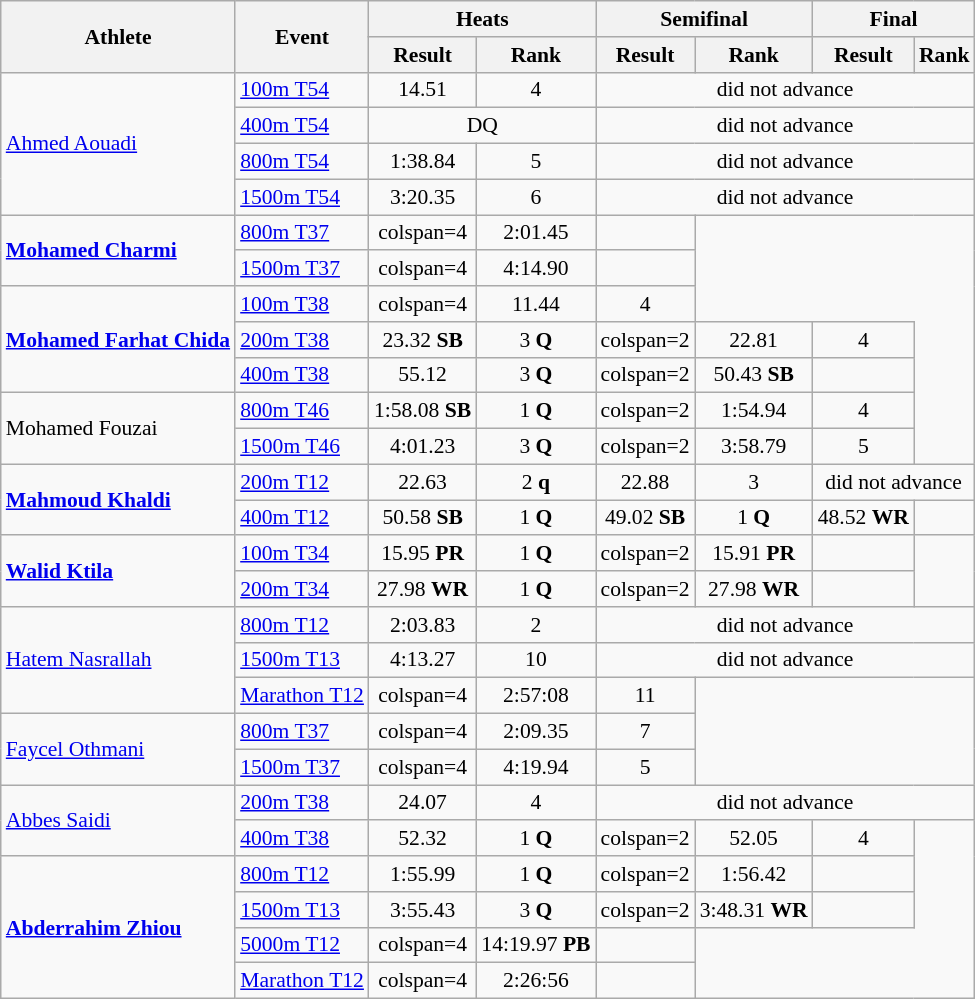<table class=wikitable style="font-size:90%">
<tr>
<th rowspan="2">Athlete</th>
<th rowspan="2">Event</th>
<th colspan="2">Heats</th>
<th colspan="2">Semifinal</th>
<th colspan="2">Final</th>
</tr>
<tr>
<th>Result</th>
<th>Rank</th>
<th>Result</th>
<th>Rank</th>
<th>Result</th>
<th>Rank</th>
</tr>
<tr align=center>
<td align=left rowspan=4><a href='#'>Ahmed Aouadi</a></td>
<td align=left><a href='#'>100m T54</a></td>
<td>14.51</td>
<td>4</td>
<td colspan=4>did not advance</td>
</tr>
<tr align=center>
<td align=left><a href='#'>400m T54</a></td>
<td colspan=2>DQ</td>
<td colspan=4>did not advance</td>
</tr>
<tr align=center>
<td align=left><a href='#'>800m T54</a></td>
<td>1:38.84</td>
<td>5</td>
<td colspan=4>did not advance</td>
</tr>
<tr align=center>
<td align=left><a href='#'>1500m T54</a></td>
<td>3:20.35</td>
<td>6</td>
<td colspan=4>did not advance</td>
</tr>
<tr align=center>
<td align=left rowspan=2><strong><a href='#'>Mohamed Charmi</a></strong></td>
<td align=left><a href='#'>800m T37</a></td>
<td>colspan=4 </td>
<td>2:01.45</td>
<td></td>
</tr>
<tr align=center>
<td align=left><a href='#'>1500m T37</a></td>
<td>colspan=4 </td>
<td>4:14.90</td>
<td></td>
</tr>
<tr align=center>
<td align=left rowspan=3><strong><a href='#'>Mohamed Farhat Chida</a></strong></td>
<td align=left><a href='#'>100m T38</a></td>
<td>colspan=4 </td>
<td>11.44</td>
<td>4</td>
</tr>
<tr align=center>
<td align=left><a href='#'>200m T38</a></td>
<td>23.32 <strong>SB</strong></td>
<td>3 <strong>Q</strong></td>
<td>colspan=2 </td>
<td>22.81</td>
<td>4</td>
</tr>
<tr align=center>
<td align=left><a href='#'>400m T38</a></td>
<td>55.12</td>
<td>3 <strong>Q</strong></td>
<td>colspan=2 </td>
<td>50.43 <strong>SB</strong></td>
<td></td>
</tr>
<tr align=center>
<td align=left rowspan=2>Mohamed Fouzai</td>
<td align=left><a href='#'>800m T46</a></td>
<td>1:58.08 <strong>SB</strong></td>
<td>1 <strong>Q</strong></td>
<td>colspan=2 </td>
<td>1:54.94</td>
<td>4</td>
</tr>
<tr align=center>
<td align=left><a href='#'>1500m T46</a></td>
<td>4:01.23</td>
<td>3 <strong>Q</strong></td>
<td>colspan=2 </td>
<td>3:58.79</td>
<td>5</td>
</tr>
<tr align=center>
<td align=left rowspan=2><strong><a href='#'>Mahmoud Khaldi</a></strong></td>
<td align=left><a href='#'>200m T12</a></td>
<td>22.63</td>
<td>2 <strong>q</strong></td>
<td>22.88</td>
<td>3</td>
<td colspan=2>did not advance</td>
</tr>
<tr align=center>
<td align=left><a href='#'>400m T12</a></td>
<td>50.58 <strong>SB</strong></td>
<td>1 <strong>Q</strong></td>
<td>49.02 <strong>SB</strong></td>
<td>1 <strong>Q</strong></td>
<td>48.52 <strong>WR</strong></td>
<td></td>
</tr>
<tr align=center>
<td align=left rowspan=2><strong><a href='#'>Walid Ktila</a></strong></td>
<td align=left><a href='#'>100m T34</a></td>
<td>15.95 <strong>PR</strong></td>
<td>1 <strong>Q</strong></td>
<td>colspan=2 </td>
<td>15.91 <strong>PR</strong></td>
<td></td>
</tr>
<tr align=center>
<td align=left><a href='#'>200m T34</a></td>
<td>27.98 <strong>WR</strong></td>
<td>1 <strong>Q</strong></td>
<td>colspan=2 </td>
<td>27.98 <strong>WR</strong></td>
<td></td>
</tr>
<tr align=center>
<td align=left rowspan=3><a href='#'>Hatem Nasrallah</a></td>
<td align=left><a href='#'>800m T12</a></td>
<td>2:03.83</td>
<td>2</td>
<td colspan=4>did not advance</td>
</tr>
<tr align=center>
<td align=left><a href='#'>1500m T13</a></td>
<td>4:13.27</td>
<td>10</td>
<td colspan=4>did not advance</td>
</tr>
<tr align=center>
<td align=left><a href='#'>Marathon T12</a></td>
<td>colspan=4 </td>
<td>2:57:08</td>
<td>11</td>
</tr>
<tr align=center>
<td align=left rowspan=2><a href='#'>Faycel Othmani</a></td>
<td align=left><a href='#'>800m T37</a></td>
<td>colspan=4 </td>
<td>2:09.35</td>
<td>7</td>
</tr>
<tr align=center>
<td align=left><a href='#'>1500m T37</a></td>
<td>colspan=4 </td>
<td>4:19.94</td>
<td>5</td>
</tr>
<tr align=center>
<td align=left rowspan=2><a href='#'>Abbes Saidi</a></td>
<td align=left><a href='#'>200m T38</a></td>
<td>24.07</td>
<td>4</td>
<td colspan=4>did not advance</td>
</tr>
<tr align=center>
<td align=left><a href='#'>400m T38</a></td>
<td>52.32</td>
<td>1 <strong>Q</strong></td>
<td>colspan=2 </td>
<td>52.05</td>
<td>4</td>
</tr>
<tr align=center>
<td align=left rowspan=4><strong><a href='#'>Abderrahim Zhiou</a></strong></td>
<td align=left><a href='#'>800m T12</a></td>
<td>1:55.99</td>
<td>1 <strong>Q</strong></td>
<td>colspan=2 </td>
<td>1:56.42</td>
<td></td>
</tr>
<tr align=center>
<td align=left><a href='#'>1500m T13</a></td>
<td>3:55.43</td>
<td>3 <strong>Q</strong></td>
<td>colspan=2 </td>
<td>3:48.31 <strong>WR</strong></td>
<td></td>
</tr>
<tr align=center>
<td align=left><a href='#'>5000m T12</a></td>
<td>colspan=4 </td>
<td>14:19.97 <strong>PB</strong></td>
<td></td>
</tr>
<tr align=center>
<td align=left><a href='#'>Marathon T12</a></td>
<td>colspan=4 </td>
<td>2:26:56</td>
<td></td>
</tr>
</table>
